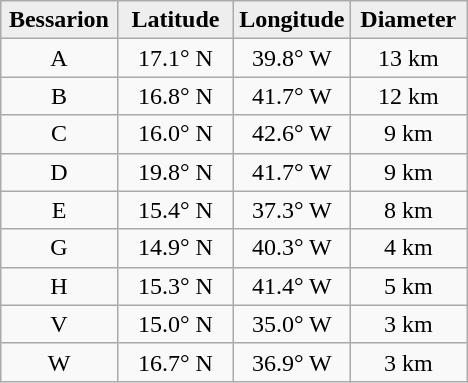<table class="wikitable">
<tr>
<th width="25%" style="background:#eeeeee;">Bessarion</th>
<th width="25%" style="background:#eeeeee;">Latitude</th>
<th width="25%" style="background:#eeeeee;">Longitude</th>
<th width="25%" style="background:#eeeeee;">Diameter</th>
</tr>
<tr>
<td align="center">A</td>
<td align="center">17.1° N</td>
<td align="center">39.8° W</td>
<td align="center">13 km</td>
</tr>
<tr>
<td align="center">B</td>
<td align="center">16.8° N</td>
<td align="center">41.7° W</td>
<td align="center">12 km</td>
</tr>
<tr>
<td align="center">C</td>
<td align="center">16.0° N</td>
<td align="center">42.6° W</td>
<td align="center">9 km</td>
</tr>
<tr>
<td align="center">D</td>
<td align="center">19.8° N</td>
<td align="center">41.7° W</td>
<td align="center">9 km</td>
</tr>
<tr>
<td align="center">E</td>
<td align="center">15.4° N</td>
<td align="center">37.3° W</td>
<td align="center">8 km</td>
</tr>
<tr>
<td align="center">G</td>
<td align="center">14.9° N</td>
<td align="center">40.3° W</td>
<td align="center">4 km</td>
</tr>
<tr>
<td align="center">H</td>
<td align="center">15.3° N</td>
<td align="center">41.4° W</td>
<td align="center">5 km</td>
</tr>
<tr>
<td align="center">V</td>
<td align="center">15.0° N</td>
<td align="center">35.0° W</td>
<td align="center">3 km</td>
</tr>
<tr>
<td align="center">W</td>
<td align="center">16.7° N</td>
<td align="center">36.9° W</td>
<td align="center">3 km</td>
</tr>
</table>
